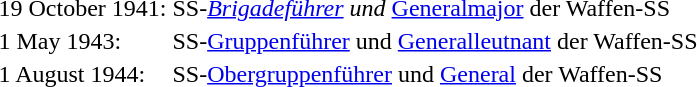<table>
<tr>
<td>19 October 1941:</td>
<td>SS-<em><a href='#'>Brigadeführer</a> und </em><a href='#'>Generalmajor</a> der Waffen-SS<em></td>
</tr>
<tr>
<td>1 May 1943:</td>
<td>SS-</em><a href='#'>Gruppenführer</a> und <a href='#'>Generalleutnant</a> der Waffen-SS<em></td>
</tr>
<tr>
<td>1 August 1944:</td>
<td>SS-</em><a href='#'>Obergruppenführer</a> und <a href='#'>General</a> der Waffen-SS<em></td>
</tr>
</table>
